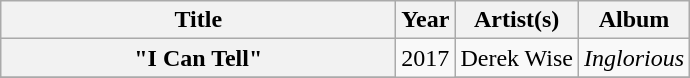<table class="wikitable plainrowheaders" style="text-align:center;">
<tr>
<th scope="col" style="width:16em;">Title</th>
<th scope="col">Year</th>
<th scope="col">Artist(s)</th>
<th scope="col">Album</th>
</tr>
<tr>
<th scope="row">"I Can Tell" </th>
<td rowspan="2">2017</td>
<td>Derek Wise</td>
<td><em>Inglorious</em></td>
</tr>
<tr>
</tr>
</table>
